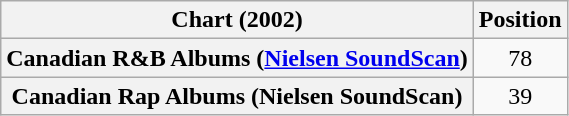<table class="wikitable plainrowheaders sortable">
<tr>
<th scope="col">Chart (2002)</th>
<th scope="col">Position</th>
</tr>
<tr>
<th scope="row">Canadian R&B Albums (<a href='#'>Nielsen SoundScan</a>)</th>
<td style="text-align:center;">78</td>
</tr>
<tr>
<th scope="row">Canadian Rap Albums (Nielsen SoundScan)</th>
<td style="text-align:center;">39</td>
</tr>
</table>
